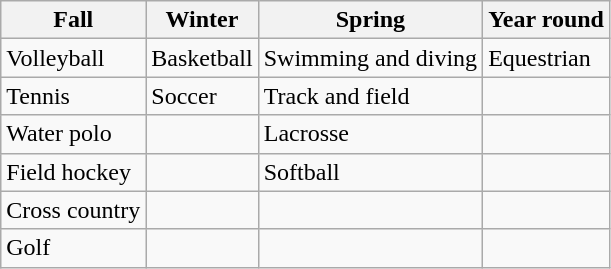<table class="wikitable" border="1">
<tr>
<th>Fall</th>
<th>Winter</th>
<th>Spring</th>
<th>Year round</th>
</tr>
<tr>
<td>Volleyball</td>
<td>Basketball</td>
<td>Swimming and diving</td>
<td>Equestrian</td>
</tr>
<tr>
<td>Tennis</td>
<td>Soccer</td>
<td>Track and field</td>
<td></td>
</tr>
<tr>
<td>Water polo</td>
<td></td>
<td>Lacrosse</td>
<td></td>
</tr>
<tr>
<td>Field hockey</td>
<td></td>
<td>Softball</td>
<td></td>
</tr>
<tr>
<td>Cross country</td>
<td></td>
<td></td>
<td></td>
</tr>
<tr>
<td>Golf</td>
<td></td>
<td></td>
<td></td>
</tr>
</table>
